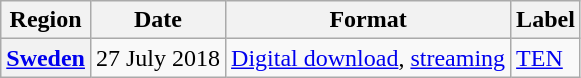<table class="wikitable sortable plainrowheaders">
<tr>
<th>Region</th>
<th>Date</th>
<th>Format</th>
<th>Label</th>
</tr>
<tr>
<th scope="row"><a href='#'>Sweden</a></th>
<td>27 July 2018</td>
<td><a href='#'>Digital download</a>, <a href='#'>streaming</a></td>
<td><a href='#'>TEN</a></td>
</tr>
</table>
